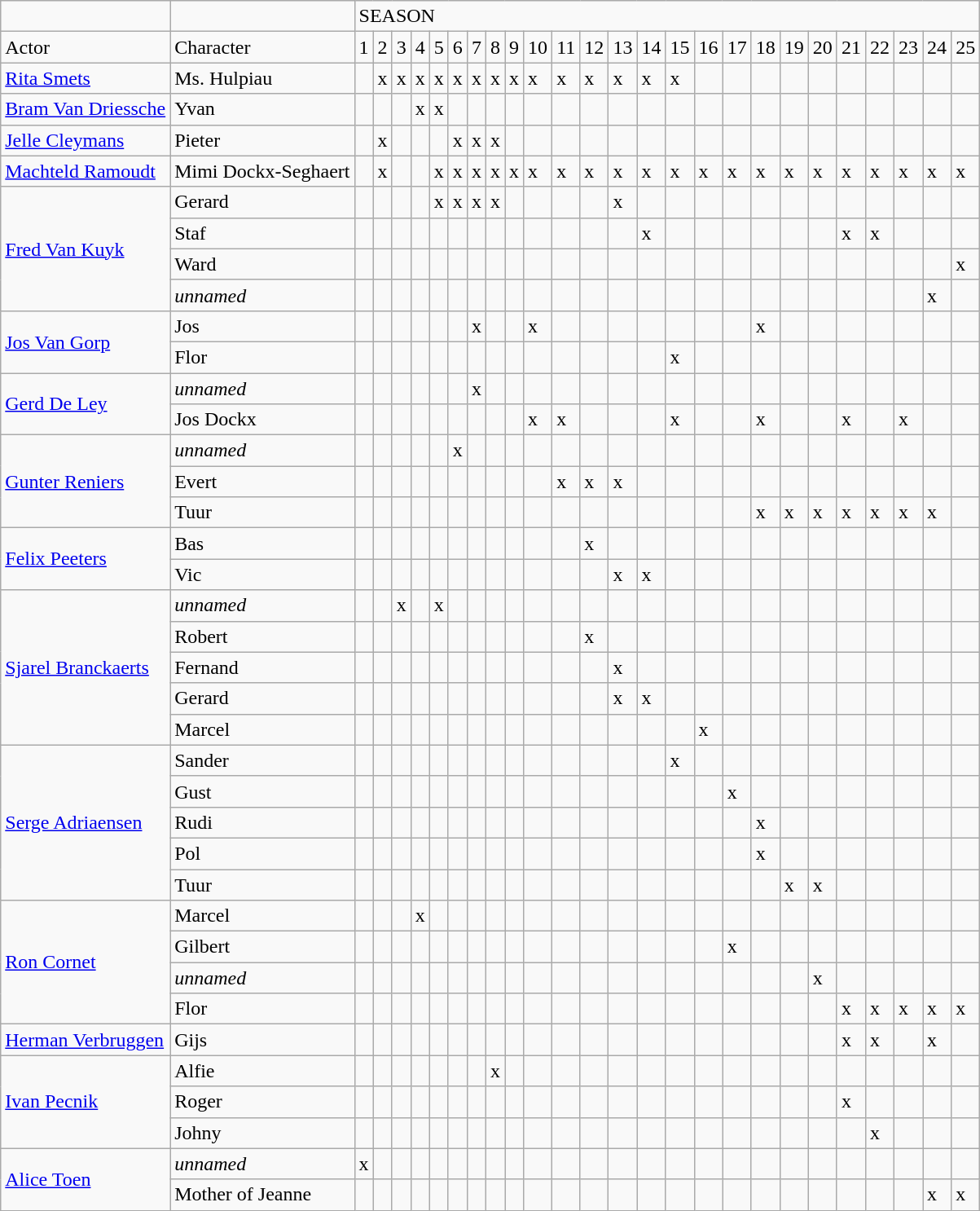<table class="wikitable sortable">
<tr>
<td></td>
<td></td>
<td colspan=25>SEASON</td>
</tr>
<tr>
<td>Actor</td>
<td>Character</td>
<td>1</td>
<td>2</td>
<td>3</td>
<td>4</td>
<td>5</td>
<td>6</td>
<td>7</td>
<td>8</td>
<td>9</td>
<td>10</td>
<td>11</td>
<td>12</td>
<td>13</td>
<td>14</td>
<td>15</td>
<td>16</td>
<td>17</td>
<td>18</td>
<td>19</td>
<td>20</td>
<td>21</td>
<td>22</td>
<td>23</td>
<td>24</td>
<td>25</td>
</tr>
<tr>
<td><a href='#'>Rita Smets</a></td>
<td>Ms. Hulpiau</td>
<td></td>
<td>x</td>
<td>x</td>
<td>x</td>
<td>x</td>
<td>x</td>
<td>x</td>
<td>x</td>
<td>x</td>
<td>x</td>
<td>x</td>
<td>x</td>
<td>x</td>
<td>x</td>
<td>x</td>
<td></td>
<td></td>
<td></td>
<td></td>
<td></td>
<td></td>
<td></td>
<td></td>
<td></td>
<td></td>
</tr>
<tr>
<td><a href='#'>Bram Van Driessche</a></td>
<td>Yvan</td>
<td></td>
<td></td>
<td></td>
<td>x</td>
<td>x</td>
<td></td>
<td></td>
<td></td>
<td></td>
<td></td>
<td></td>
<td></td>
<td></td>
<td></td>
<td></td>
<td></td>
<td></td>
<td></td>
<td></td>
<td></td>
<td></td>
<td></td>
<td></td>
<td></td>
<td></td>
</tr>
<tr>
<td><a href='#'>Jelle Cleymans</a></td>
<td>Pieter</td>
<td></td>
<td>x</td>
<td></td>
<td></td>
<td></td>
<td>x</td>
<td>x</td>
<td>x</td>
<td></td>
<td></td>
<td></td>
<td></td>
<td></td>
<td></td>
<td></td>
<td></td>
<td></td>
<td></td>
<td></td>
<td></td>
<td></td>
<td></td>
<td></td>
<td></td>
<td></td>
</tr>
<tr>
<td><a href='#'>Machteld Ramoudt</a></td>
<td>Mimi Dockx-Seghaert</td>
<td></td>
<td>x</td>
<td></td>
<td></td>
<td>x</td>
<td>x</td>
<td>x</td>
<td>x</td>
<td>x</td>
<td>x</td>
<td>x</td>
<td>x</td>
<td>x</td>
<td>x</td>
<td>x</td>
<td>x</td>
<td>x</td>
<td>x</td>
<td>x</td>
<td>x</td>
<td>x</td>
<td>x</td>
<td>x</td>
<td>x</td>
<td>x</td>
</tr>
<tr>
<td rowspan=4><a href='#'>Fred Van Kuyk</a></td>
<td>Gerard</td>
<td></td>
<td></td>
<td></td>
<td></td>
<td>x</td>
<td>x</td>
<td>x</td>
<td>x</td>
<td></td>
<td></td>
<td></td>
<td></td>
<td>x</td>
<td></td>
<td></td>
<td></td>
<td></td>
<td></td>
<td></td>
<td></td>
<td></td>
<td></td>
<td></td>
<td></td>
<td></td>
</tr>
<tr>
<td>Staf</td>
<td></td>
<td></td>
<td></td>
<td></td>
<td></td>
<td></td>
<td></td>
<td></td>
<td></td>
<td></td>
<td></td>
<td></td>
<td></td>
<td>x</td>
<td></td>
<td></td>
<td></td>
<td></td>
<td></td>
<td></td>
<td>x</td>
<td>x</td>
<td></td>
<td></td>
<td></td>
</tr>
<tr>
<td>Ward</td>
<td></td>
<td></td>
<td></td>
<td></td>
<td></td>
<td></td>
<td></td>
<td></td>
<td></td>
<td></td>
<td></td>
<td></td>
<td></td>
<td></td>
<td></td>
<td></td>
<td></td>
<td></td>
<td></td>
<td></td>
<td></td>
<td></td>
<td></td>
<td></td>
<td>x</td>
</tr>
<tr>
<td><em>unnamed</em></td>
<td></td>
<td></td>
<td></td>
<td></td>
<td></td>
<td></td>
<td></td>
<td></td>
<td></td>
<td></td>
<td></td>
<td></td>
<td></td>
<td></td>
<td></td>
<td></td>
<td></td>
<td></td>
<td></td>
<td></td>
<td></td>
<td></td>
<td></td>
<td>x</td>
<td></td>
</tr>
<tr>
<td rowspan=2><a href='#'>Jos Van Gorp</a></td>
<td>Jos</td>
<td></td>
<td></td>
<td></td>
<td></td>
<td></td>
<td></td>
<td>x</td>
<td></td>
<td></td>
<td>x</td>
<td></td>
<td></td>
<td></td>
<td></td>
<td></td>
<td></td>
<td></td>
<td>x</td>
<td></td>
<td></td>
<td></td>
<td></td>
<td></td>
<td></td>
<td></td>
</tr>
<tr>
<td>Flor</td>
<td></td>
<td></td>
<td></td>
<td></td>
<td></td>
<td></td>
<td></td>
<td></td>
<td></td>
<td></td>
<td></td>
<td></td>
<td></td>
<td></td>
<td>x</td>
<td></td>
<td></td>
<td></td>
<td></td>
<td></td>
<td></td>
<td></td>
<td></td>
<td></td>
<td></td>
</tr>
<tr>
<td rowspan = 2><a href='#'>Gerd De Ley</a></td>
<td><em>unnamed</em></td>
<td></td>
<td></td>
<td></td>
<td></td>
<td></td>
<td></td>
<td>x</td>
<td></td>
<td></td>
<td></td>
<td></td>
<td></td>
<td></td>
<td></td>
<td></td>
<td></td>
<td></td>
<td></td>
<td></td>
<td></td>
<td></td>
<td></td>
<td></td>
<td></td>
<td></td>
</tr>
<tr>
<td>Jos Dockx</td>
<td></td>
<td></td>
<td></td>
<td></td>
<td></td>
<td></td>
<td></td>
<td></td>
<td></td>
<td>x</td>
<td>x</td>
<td></td>
<td></td>
<td></td>
<td>x</td>
<td></td>
<td></td>
<td>x</td>
<td></td>
<td></td>
<td>x</td>
<td></td>
<td>x</td>
<td></td>
<td></td>
</tr>
<tr>
<td rowspan=3><a href='#'>Gunter Reniers</a></td>
<td><em>unnamed</em></td>
<td></td>
<td></td>
<td></td>
<td></td>
<td></td>
<td>x</td>
<td></td>
<td></td>
<td></td>
<td></td>
<td></td>
<td></td>
<td></td>
<td></td>
<td></td>
<td></td>
<td></td>
<td></td>
<td></td>
<td></td>
<td></td>
<td></td>
<td></td>
<td></td>
<td></td>
</tr>
<tr>
<td>Evert</td>
<td></td>
<td></td>
<td></td>
<td></td>
<td></td>
<td></td>
<td></td>
<td></td>
<td></td>
<td></td>
<td>x</td>
<td>x</td>
<td>x</td>
<td></td>
<td></td>
<td></td>
<td></td>
<td></td>
<td></td>
<td></td>
<td></td>
<td></td>
<td></td>
<td></td>
<td></td>
</tr>
<tr>
<td>Tuur</td>
<td></td>
<td></td>
<td></td>
<td></td>
<td></td>
<td></td>
<td></td>
<td></td>
<td></td>
<td></td>
<td></td>
<td></td>
<td></td>
<td></td>
<td></td>
<td></td>
<td></td>
<td>x</td>
<td>x</td>
<td>x</td>
<td>x</td>
<td>x</td>
<td>x</td>
<td>x</td>
<td></td>
</tr>
<tr>
<td rowspan=2><a href='#'>Felix Peeters</a></td>
<td>Bas</td>
<td></td>
<td></td>
<td></td>
<td></td>
<td></td>
<td></td>
<td></td>
<td></td>
<td></td>
<td></td>
<td></td>
<td>x</td>
<td></td>
<td></td>
<td></td>
<td></td>
<td></td>
<td></td>
<td></td>
<td></td>
<td></td>
<td></td>
<td></td>
<td></td>
<td></td>
</tr>
<tr>
<td>Vic</td>
<td></td>
<td></td>
<td></td>
<td></td>
<td></td>
<td></td>
<td></td>
<td></td>
<td></td>
<td></td>
<td></td>
<td></td>
<td>x</td>
<td>x</td>
<td></td>
<td></td>
<td></td>
<td></td>
<td></td>
<td></td>
<td></td>
<td></td>
<td></td>
<td></td>
<td></td>
</tr>
<tr>
<td rowspan=5><a href='#'>Sjarel Branckaerts</a></td>
<td><em>unnamed</em></td>
<td></td>
<td></td>
<td>x</td>
<td></td>
<td>x</td>
<td></td>
<td></td>
<td></td>
<td></td>
<td></td>
<td></td>
<td></td>
<td></td>
<td></td>
<td></td>
<td></td>
<td></td>
<td></td>
<td></td>
<td></td>
<td></td>
<td></td>
<td></td>
<td></td>
<td></td>
</tr>
<tr>
<td>Robert</td>
<td></td>
<td></td>
<td></td>
<td></td>
<td></td>
<td></td>
<td></td>
<td></td>
<td></td>
<td></td>
<td></td>
<td>x</td>
<td></td>
<td></td>
<td></td>
<td></td>
<td></td>
<td></td>
<td></td>
<td></td>
<td></td>
<td></td>
<td></td>
<td></td>
<td></td>
</tr>
<tr>
<td>Fernand</td>
<td></td>
<td></td>
<td></td>
<td></td>
<td></td>
<td></td>
<td></td>
<td></td>
<td></td>
<td></td>
<td></td>
<td></td>
<td>x</td>
<td></td>
<td></td>
<td></td>
<td></td>
<td></td>
<td></td>
<td></td>
<td></td>
<td></td>
<td></td>
<td></td>
<td></td>
</tr>
<tr>
<td>Gerard</td>
<td></td>
<td></td>
<td></td>
<td></td>
<td></td>
<td></td>
<td></td>
<td></td>
<td></td>
<td></td>
<td></td>
<td></td>
<td>x</td>
<td>x</td>
<td></td>
<td></td>
<td></td>
<td></td>
<td></td>
<td></td>
<td></td>
<td></td>
<td></td>
<td></td>
<td></td>
</tr>
<tr>
<td>Marcel</td>
<td></td>
<td></td>
<td></td>
<td></td>
<td></td>
<td></td>
<td></td>
<td></td>
<td></td>
<td></td>
<td></td>
<td></td>
<td></td>
<td></td>
<td></td>
<td>x</td>
<td></td>
<td></td>
<td></td>
<td></td>
<td></td>
<td></td>
<td></td>
<td></td>
<td></td>
</tr>
<tr>
<td rowspan=5><a href='#'>Serge Adriaensen</a></td>
<td>Sander</td>
<td></td>
<td></td>
<td></td>
<td></td>
<td></td>
<td></td>
<td></td>
<td></td>
<td></td>
<td></td>
<td></td>
<td></td>
<td></td>
<td></td>
<td>x</td>
<td></td>
<td></td>
<td></td>
<td></td>
<td></td>
<td></td>
<td></td>
<td></td>
<td></td>
<td></td>
</tr>
<tr>
<td>Gust</td>
<td></td>
<td></td>
<td></td>
<td></td>
<td></td>
<td></td>
<td></td>
<td></td>
<td></td>
<td></td>
<td></td>
<td></td>
<td></td>
<td></td>
<td></td>
<td></td>
<td>x</td>
<td></td>
<td></td>
<td></td>
<td></td>
<td></td>
<td></td>
<td></td>
<td></td>
</tr>
<tr>
<td>Rudi</td>
<td></td>
<td></td>
<td></td>
<td></td>
<td></td>
<td></td>
<td></td>
<td></td>
<td></td>
<td></td>
<td></td>
<td></td>
<td></td>
<td></td>
<td></td>
<td></td>
<td></td>
<td>x</td>
<td></td>
<td></td>
<td></td>
<td></td>
<td></td>
<td></td>
<td></td>
</tr>
<tr>
<td>Pol</td>
<td></td>
<td></td>
<td></td>
<td></td>
<td></td>
<td></td>
<td></td>
<td></td>
<td></td>
<td></td>
<td></td>
<td></td>
<td></td>
<td></td>
<td></td>
<td></td>
<td></td>
<td>x</td>
<td></td>
<td></td>
<td></td>
<td></td>
<td></td>
<td></td>
<td></td>
</tr>
<tr>
<td>Tuur</td>
<td></td>
<td></td>
<td></td>
<td></td>
<td></td>
<td></td>
<td></td>
<td></td>
<td></td>
<td></td>
<td></td>
<td></td>
<td></td>
<td></td>
<td></td>
<td></td>
<td></td>
<td></td>
<td>x</td>
<td>x</td>
<td></td>
<td></td>
<td></td>
<td></td>
<td></td>
</tr>
<tr>
<td rowspan=4><a href='#'>Ron Cornet</a></td>
<td>Marcel</td>
<td></td>
<td></td>
<td></td>
<td>x</td>
<td></td>
<td></td>
<td></td>
<td></td>
<td></td>
<td></td>
<td></td>
<td></td>
<td></td>
<td></td>
<td></td>
<td></td>
<td></td>
<td></td>
<td></td>
<td></td>
<td></td>
<td></td>
<td></td>
<td></td>
<td></td>
</tr>
<tr>
<td>Gilbert</td>
<td></td>
<td></td>
<td></td>
<td></td>
<td></td>
<td></td>
<td></td>
<td></td>
<td></td>
<td></td>
<td></td>
<td></td>
<td></td>
<td></td>
<td></td>
<td></td>
<td>x</td>
<td></td>
<td></td>
<td></td>
<td></td>
<td></td>
<td></td>
<td></td>
<td></td>
</tr>
<tr>
<td><em>unnamed</em></td>
<td></td>
<td></td>
<td></td>
<td></td>
<td></td>
<td></td>
<td></td>
<td></td>
<td></td>
<td></td>
<td></td>
<td></td>
<td></td>
<td></td>
<td></td>
<td></td>
<td></td>
<td></td>
<td></td>
<td>x</td>
<td></td>
<td></td>
<td></td>
<td></td>
<td></td>
</tr>
<tr>
<td>Flor</td>
<td></td>
<td></td>
<td></td>
<td></td>
<td></td>
<td></td>
<td></td>
<td></td>
<td></td>
<td></td>
<td></td>
<td></td>
<td></td>
<td></td>
<td></td>
<td></td>
<td></td>
<td></td>
<td></td>
<td></td>
<td>x</td>
<td>x</td>
<td>x</td>
<td>x</td>
<td>x</td>
</tr>
<tr>
<td><a href='#'>Herman Verbruggen</a></td>
<td>Gijs</td>
<td></td>
<td></td>
<td></td>
<td></td>
<td></td>
<td></td>
<td></td>
<td></td>
<td></td>
<td></td>
<td></td>
<td></td>
<td></td>
<td></td>
<td></td>
<td></td>
<td></td>
<td></td>
<td></td>
<td></td>
<td>x</td>
<td>x</td>
<td></td>
<td>x</td>
<td></td>
</tr>
<tr>
<td rowspan = 3><a href='#'>Ivan Pecnik</a></td>
<td>Alfie</td>
<td></td>
<td></td>
<td></td>
<td></td>
<td></td>
<td></td>
<td></td>
<td>x</td>
<td></td>
<td></td>
<td></td>
<td></td>
<td></td>
<td></td>
<td></td>
<td></td>
<td></td>
<td></td>
<td></td>
<td></td>
<td></td>
<td></td>
<td></td>
<td></td>
<td></td>
</tr>
<tr>
<td>Roger</td>
<td></td>
<td></td>
<td></td>
<td></td>
<td></td>
<td></td>
<td></td>
<td></td>
<td></td>
<td></td>
<td></td>
<td></td>
<td></td>
<td></td>
<td></td>
<td></td>
<td></td>
<td></td>
<td></td>
<td></td>
<td>x</td>
<td></td>
<td></td>
<td></td>
<td></td>
</tr>
<tr>
<td>Johny</td>
<td></td>
<td></td>
<td></td>
<td></td>
<td></td>
<td></td>
<td></td>
<td></td>
<td></td>
<td></td>
<td></td>
<td></td>
<td></td>
<td></td>
<td></td>
<td></td>
<td></td>
<td></td>
<td></td>
<td></td>
<td></td>
<td>x</td>
<td></td>
<td></td>
<td></td>
</tr>
<tr>
<td rowspan = 2><a href='#'>Alice Toen</a></td>
<td><em>unnamed</em></td>
<td>x</td>
<td></td>
<td></td>
<td></td>
<td></td>
<td></td>
<td></td>
<td></td>
<td></td>
<td></td>
<td></td>
<td></td>
<td></td>
<td></td>
<td></td>
<td></td>
<td></td>
<td></td>
<td></td>
<td></td>
<td></td>
<td></td>
<td></td>
<td></td>
<td></td>
</tr>
<tr>
<td>Mother of Jeanne</td>
<td></td>
<td></td>
<td></td>
<td></td>
<td></td>
<td></td>
<td></td>
<td></td>
<td></td>
<td></td>
<td></td>
<td></td>
<td></td>
<td></td>
<td></td>
<td></td>
<td></td>
<td></td>
<td></td>
<td></td>
<td></td>
<td></td>
<td></td>
<td>x</td>
<td>x</td>
</tr>
</table>
